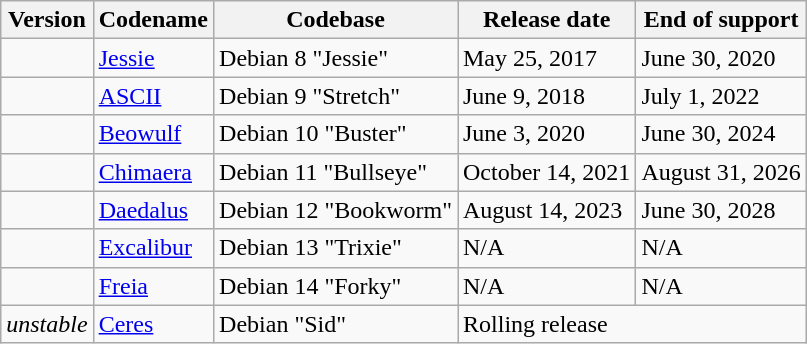<table class="wikitable">
<tr>
<th>Version</th>
<th>Codename</th>
<th>Codebase</th>
<th>Release date</th>
<th>End of support</th>
</tr>
<tr>
<td></td>
<td><a href='#'>Jessie</a></td>
<td>Debian 8 "Jessie"</td>
<td>May 25, 2017</td>
<td>June 30, 2020</td>
</tr>
<tr>
<td></td>
<td><a href='#'>ASCII</a></td>
<td>Debian 9 "Stretch"</td>
<td>June 9, 2018</td>
<td>July 1, 2022</td>
</tr>
<tr>
<td></td>
<td><a href='#'>Beowulf</a></td>
<td>Debian 10 "Buster"</td>
<td>June 3, 2020</td>
<td>June 30, 2024</td>
</tr>
<tr>
<td></td>
<td><a href='#'>Chimaera</a></td>
<td>Debian 11 "Bullseye"</td>
<td>October 14, 2021</td>
<td>August 31, 2026</td>
</tr>
<tr>
<td></td>
<td><a href='#'>Daedalus</a></td>
<td>Debian 12 "Bookworm"</td>
<td>August 14, 2023</td>
<td>June 30, 2028</td>
</tr>
<tr>
<td></td>
<td><a href='#'>Excalibur</a></td>
<td>Debian 13 "Trixie"</td>
<td>N/A</td>
<td>N/A</td>
</tr>
<tr>
<td></td>
<td><a href='#'>Freia</a></td>
<td>Debian 14 "Forky"</td>
<td>N/A</td>
<td>N/A</td>
</tr>
<tr>
<td><em>unstable</em></td>
<td><a href='#'>Ceres</a></td>
<td>Debian "Sid"</td>
<td colspan="2">Rolling release</td>
</tr>
</table>
